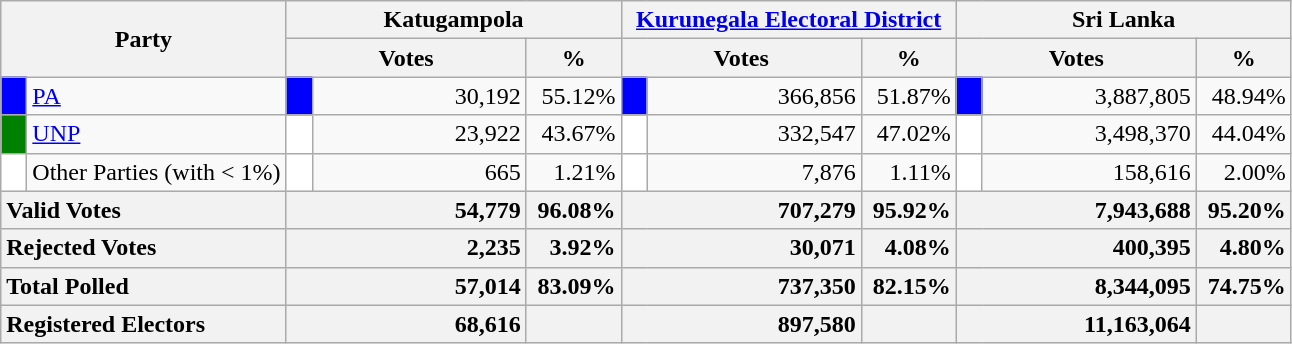<table class="wikitable">
<tr>
<th colspan="2" width="144px"rowspan="2">Party</th>
<th colspan="3" width="216px">Katugampola</th>
<th colspan="3" width="216px"><a href='#'>Kurunegala Electoral District</a></th>
<th colspan="3" width="216px">Sri Lanka</th>
</tr>
<tr>
<th colspan="2" width="144px">Votes</th>
<th>%</th>
<th colspan="2" width="144px">Votes</th>
<th>%</th>
<th colspan="2" width="144px">Votes</th>
<th>%</th>
</tr>
<tr>
<td style="background-color:blue;" width="10px"></td>
<td style="text-align:left;"><a href='#'>PA</a></td>
<td style="background-color:blue;" width="10px"></td>
<td style="text-align:right;">30,192</td>
<td style="text-align:right;">55.12%</td>
<td style="background-color:blue;" width="10px"></td>
<td style="text-align:right;">366,856</td>
<td style="text-align:right;">51.87%</td>
<td style="background-color:blue;" width="10px"></td>
<td style="text-align:right;">3,887,805</td>
<td style="text-align:right;">48.94%</td>
</tr>
<tr>
<td style="background-color:green;" width="10px"></td>
<td style="text-align:left;"><a href='#'>UNP</a></td>
<td style="background-color:white;" width="10px"></td>
<td style="text-align:right;">23,922</td>
<td style="text-align:right;">43.67%</td>
<td style="background-color:white;" width="10px"></td>
<td style="text-align:right;">332,547</td>
<td style="text-align:right;">47.02%</td>
<td style="background-color:white;" width="10px"></td>
<td style="text-align:right;">3,498,370</td>
<td style="text-align:right;">44.04%</td>
</tr>
<tr>
<td style="background-color:white;" width="10px"></td>
<td style="text-align:left;">Other Parties (with < 1%)</td>
<td style="background-color:white;" width="10px"></td>
<td style="text-align:right;">665</td>
<td style="text-align:right;">1.21%</td>
<td style="background-color:white;" width="10px"></td>
<td style="text-align:right;">7,876</td>
<td style="text-align:right;">1.11%</td>
<td style="background-color:white;" width="10px"></td>
<td style="text-align:right;">158,616</td>
<td style="text-align:right;">2.00%</td>
</tr>
<tr>
<th colspan="2" width="144px"style="text-align:left;">Valid Votes</th>
<th style="text-align:right;"colspan="2" width="144px">54,779</th>
<th style="text-align:right;">96.08%</th>
<th style="text-align:right;"colspan="2" width="144px">707,279</th>
<th style="text-align:right;">95.92%</th>
<th style="text-align:right;"colspan="2" width="144px">7,943,688</th>
<th style="text-align:right;">95.20%</th>
</tr>
<tr>
<th colspan="2" width="144px"style="text-align:left;">Rejected Votes</th>
<th style="text-align:right;"colspan="2" width="144px">2,235</th>
<th style="text-align:right;">3.92%</th>
<th style="text-align:right;"colspan="2" width="144px">30,071</th>
<th style="text-align:right;">4.08%</th>
<th style="text-align:right;"colspan="2" width="144px">400,395</th>
<th style="text-align:right;">4.80%</th>
</tr>
<tr>
<th colspan="2" width="144px"style="text-align:left;">Total Polled</th>
<th style="text-align:right;"colspan="2" width="144px">57,014</th>
<th style="text-align:right;">83.09%</th>
<th style="text-align:right;"colspan="2" width="144px">737,350</th>
<th style="text-align:right;">82.15%</th>
<th style="text-align:right;"colspan="2" width="144px">8,344,095</th>
<th style="text-align:right;">74.75%</th>
</tr>
<tr>
<th colspan="2" width="144px"style="text-align:left;">Registered Electors</th>
<th style="text-align:right;"colspan="2" width="144px">68,616</th>
<th></th>
<th style="text-align:right;"colspan="2" width="144px">897,580</th>
<th></th>
<th style="text-align:right;"colspan="2" width="144px">11,163,064</th>
<th></th>
</tr>
</table>
